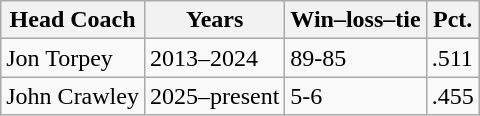<table class="wikitable">
<tr>
<th>Head Coach</th>
<th>Years</th>
<th>Win–loss–tie</th>
<th>Pct.</th>
</tr>
<tr>
<td>Jon Torpey</td>
<td>2013–2024</td>
<td>89-85</td>
<td>.511</td>
</tr>
<tr>
<td>John Crawley</td>
<td>2025–present</td>
<td>5-6</td>
<td>.455 </td>
</tr>
</table>
